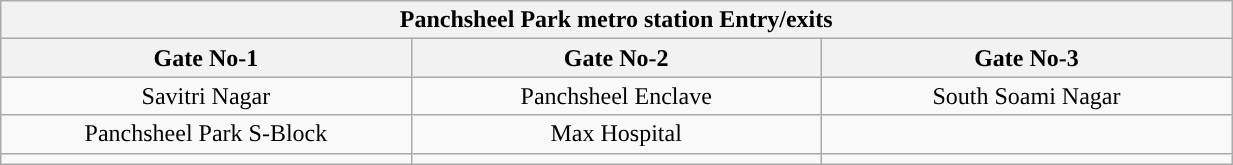<table class="wikitable" style="text-align: center;" width="65%">
<tr>
<th align="center" colspan="5" style="background:#"><span>Panchsheel Park metro station Entry/exits</span></th>
</tr>
<tr>
<th style="width:15%;">Gate No-1 </th>
<th style="width:15%;">Gate No-2 </th>
<th style="width:15%;">Gate No-3</th>
</tr>
<tr>
<td>Savitri Nagar</td>
<td>Panchsheel Enclave</td>
<td>South Soami Nagar</td>
</tr>
<tr>
<td>Panchsheel Park S-Block</td>
<td>Max Hospital</td>
<td></td>
</tr>
<tr>
<td></td>
<td></td>
<td></td>
</tr>
</table>
